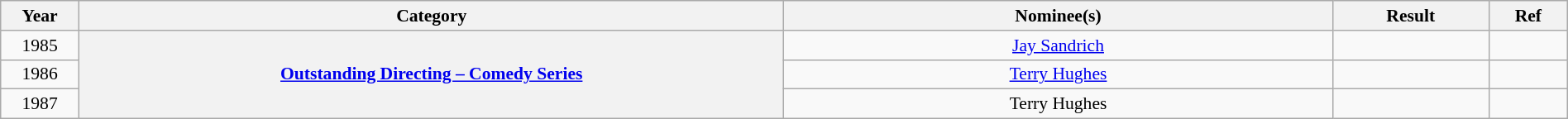<table class="wikitable plainrowheaders" style="font-size: 90%; text-align:center" width=100%>
<tr>
<th scope="col" width="5%">Year</th>
<th scope="col" width="45%">Category</th>
<th scope="col" width="35%">Nominee(s)</th>
<th scope="col" width="10%">Result</th>
<th scope="col" width="5%">Ref</th>
</tr>
<tr>
<td align=center>1985</td>
<th scope="row" style="text-align:center" rowspan=10><a href='#'>Outstanding Directing – Comedy Series</a></th>
<td><a href='#'>Jay Sandrich</a><br></td>
<td></td>
<td></td>
</tr>
<tr>
<td align=center>1986</td>
<td><a href='#'>Terry Hughes</a><br></td>
<td></td>
<td></td>
</tr>
<tr>
<td align=center>1987</td>
<td>Terry Hughes<br></td>
<td></td>
<td></td>
</tr>
</table>
